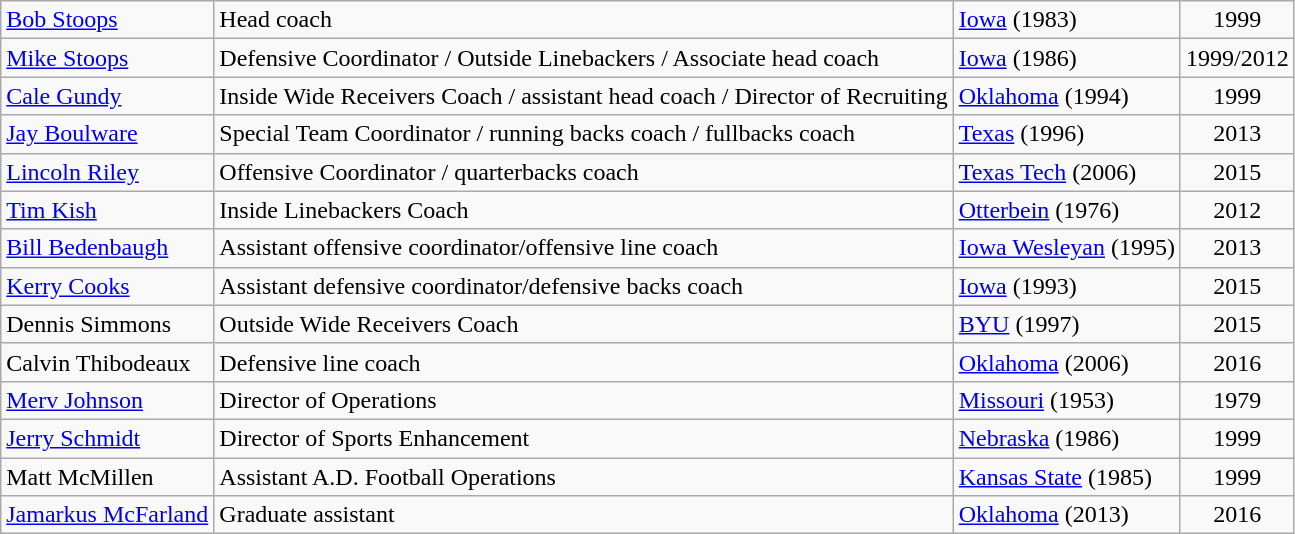<table class="wikitable sortable">
<tr>
<td><a href='#'>Bob Stoops</a></td>
<td>Head coach</td>
<td><a href='#'>Iowa</a> (1983)</td>
<td align=center>1999</td>
</tr>
<tr>
<td><a href='#'>Mike Stoops</a></td>
<td>Defensive Coordinator / Outside Linebackers / Associate head coach</td>
<td><a href='#'>Iowa</a> (1986)</td>
<td align=center>1999/2012</td>
</tr>
<tr>
<td><a href='#'>Cale Gundy</a></td>
<td>Inside Wide Receivers Coach / assistant head coach / Director of Recruiting</td>
<td><a href='#'>Oklahoma</a> (1994)</td>
<td align=center>1999</td>
</tr>
<tr>
<td><a href='#'>Jay Boulware</a></td>
<td>Special Team Coordinator / running backs coach / fullbacks coach</td>
<td><a href='#'>Texas</a> (1996)</td>
<td align=center>2013</td>
</tr>
<tr>
<td><a href='#'>Lincoln Riley</a></td>
<td>Offensive Coordinator / quarterbacks coach</td>
<td><a href='#'>Texas Tech</a> (2006)</td>
<td align=center>2015</td>
</tr>
<tr>
<td><a href='#'>Tim Kish</a></td>
<td>Inside Linebackers Coach</td>
<td><a href='#'>Otterbein</a> (1976)</td>
<td align=center>2012</td>
</tr>
<tr>
<td><a href='#'>Bill Bedenbaugh</a></td>
<td>Assistant offensive coordinator/offensive line coach</td>
<td><a href='#'>Iowa Wesleyan</a> (1995)</td>
<td align=center>2013</td>
</tr>
<tr>
<td><a href='#'>Kerry Cooks</a></td>
<td>Assistant defensive coordinator/defensive backs coach</td>
<td><a href='#'>Iowa</a> (1993)</td>
<td align=center>2015</td>
</tr>
<tr>
<td>Dennis Simmons</td>
<td>Outside Wide Receivers Coach</td>
<td><a href='#'>BYU</a> (1997)</td>
<td align=center>2015</td>
</tr>
<tr>
<td>Calvin Thibodeaux</td>
<td>Defensive line coach</td>
<td><a href='#'>Oklahoma</a> (2006)</td>
<td align=center>2016</td>
</tr>
<tr>
<td><a href='#'>Merv Johnson</a></td>
<td>Director of Operations</td>
<td><a href='#'>Missouri</a> (1953)</td>
<td align=center>1979</td>
</tr>
<tr>
<td><a href='#'>Jerry Schmidt</a></td>
<td>Director of Sports Enhancement</td>
<td><a href='#'>Nebraska</a> (1986)</td>
<td align=center>1999</td>
</tr>
<tr>
<td>Matt McMillen</td>
<td>Assistant A.D. Football Operations</td>
<td><a href='#'>Kansas State</a> (1985)</td>
<td align=center>1999</td>
</tr>
<tr>
<td><a href='#'>Jamarkus McFarland</a></td>
<td>Graduate assistant</td>
<td><a href='#'>Oklahoma</a> (2013)</td>
<td align=center>2016</td>
</tr>
</table>
